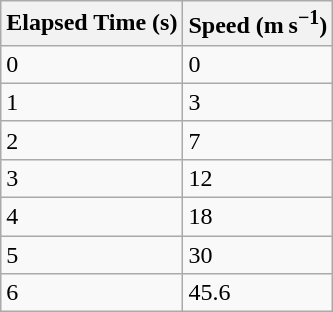<table class="wikitable">
<tr>
<th>Elapsed Time (s)</th>
<th>Speed (m s<sup>−1</sup>)</th>
</tr>
<tr>
<td>0</td>
<td>0</td>
</tr>
<tr>
<td>1</td>
<td>3</td>
</tr>
<tr>
<td>2</td>
<td>7</td>
</tr>
<tr>
<td>3</td>
<td>12</td>
</tr>
<tr>
<td>4</td>
<td>18</td>
</tr>
<tr>
<td>5</td>
<td>30</td>
</tr>
<tr>
<td>6</td>
<td>45.6</td>
</tr>
</table>
